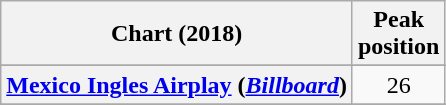<table class="wikitable sortable plainrowheaders" style="text-align:center">
<tr>
<th>Chart (2018)</th>
<th>Peak<br>position</th>
</tr>
<tr>
</tr>
<tr>
</tr>
<tr>
</tr>
<tr>
<th scope="row"><a href='#'>Mexico Ingles Airplay</a> (<em><a href='#'>Billboard</a></em>)</th>
<td style="text-align:center;">26</td>
</tr>
<tr>
</tr>
<tr>
</tr>
<tr>
</tr>
<tr>
</tr>
<tr>
</tr>
</table>
